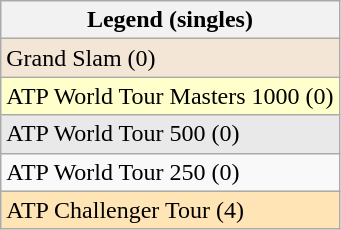<table class="wikitable">
<tr>
<th>Legend (singles)</th>
</tr>
<tr bgcolor="#f3e6d7">
<td>Grand Slam (0)</td>
</tr>
<tr bgcolor="ffffcc">
<td>ATP World Tour Masters 1000 (0)</td>
</tr>
<tr bgcolor="#e9e9e9">
<td>ATP World Tour 500 (0)</td>
</tr>
<tr>
<td>ATP World Tour 250 (0)</td>
</tr>
<tr bgcolor="moccasin">
<td>ATP Challenger Tour (4)</td>
</tr>
</table>
